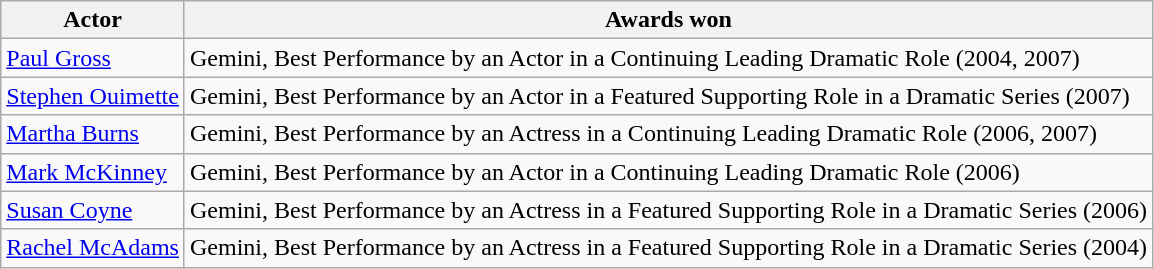<table class="wikitable">
<tr>
<th>Actor</th>
<th>Awards won</th>
</tr>
<tr>
<td><a href='#'>Paul Gross</a></td>
<td>Gemini, Best Performance by an Actor in a Continuing Leading Dramatic Role (2004, 2007)</td>
</tr>
<tr>
<td><a href='#'>Stephen Ouimette</a></td>
<td>Gemini, Best Performance by an Actor in a Featured Supporting Role in a Dramatic Series (2007)</td>
</tr>
<tr>
<td><a href='#'>Martha Burns</a></td>
<td>Gemini, Best Performance by an Actress in a Continuing Leading Dramatic Role (2006, 2007)</td>
</tr>
<tr>
<td><a href='#'>Mark McKinney</a></td>
<td>Gemini, Best Performance by an Actor in a Continuing Leading Dramatic Role (2006)</td>
</tr>
<tr>
<td><a href='#'>Susan Coyne</a></td>
<td>Gemini, Best Performance by an Actress in a Featured Supporting Role in a Dramatic Series (2006)</td>
</tr>
<tr>
<td><a href='#'>Rachel McAdams</a></td>
<td>Gemini, Best Performance by an Actress in a Featured Supporting Role in a Dramatic Series (2004)</td>
</tr>
</table>
